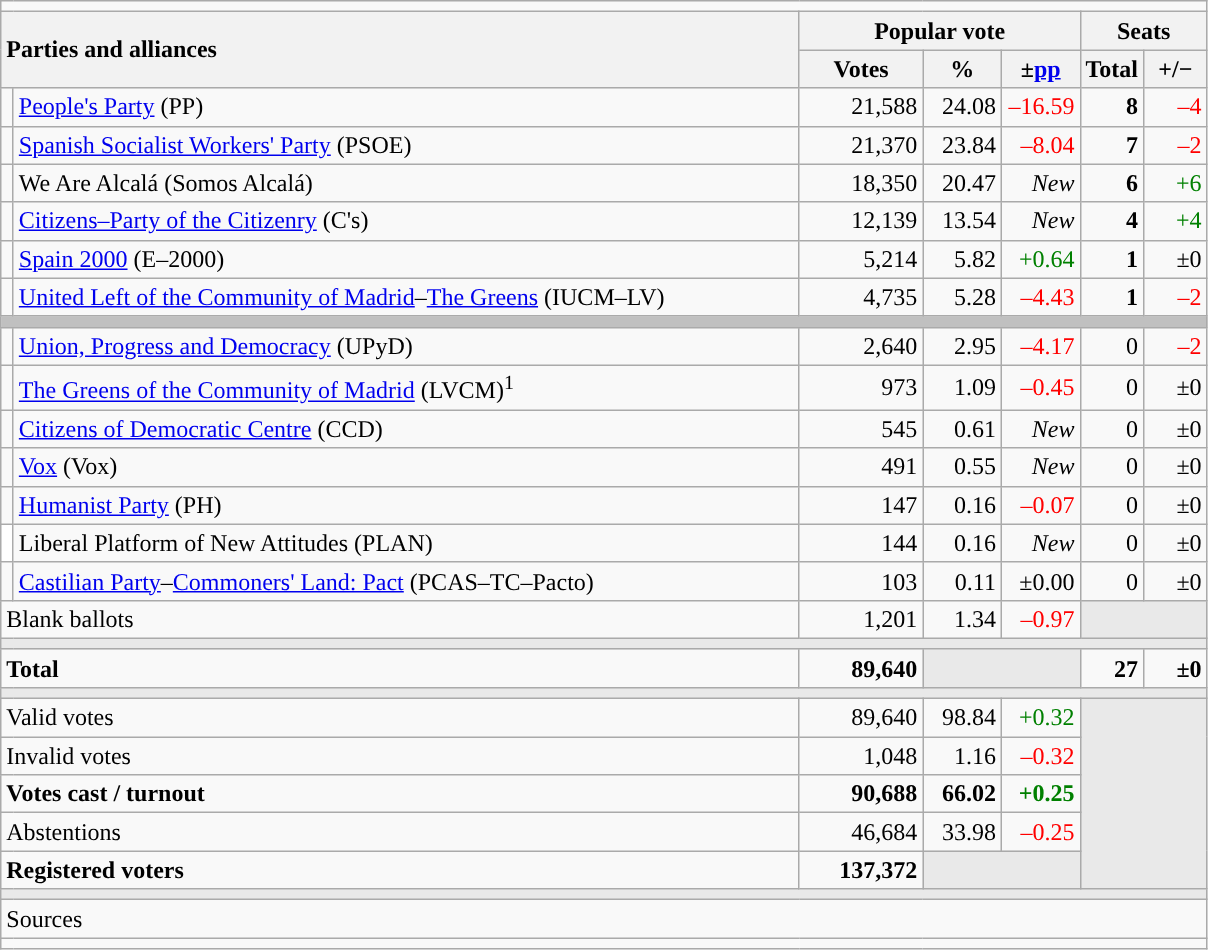<table class="wikitable" style="text-align:right;">
<tr>
<td colspan="7"></td>
</tr>
<tr>
<th style="text-align:left;" rowspan="2" colspan="2" width="525">Parties and alliances</th>
<th colspan="3">Popular vote</th>
<th colspan="2">Seats</th>
</tr>
<tr>
<th width="75">Votes</th>
<th width="45">%</th>
<th width="45">±<a href='#'>pp</a></th>
<th width="35">Total</th>
<th width="35">+/−</th>
</tr>
<tr>
<td width="1" style="color:inherit;background:"></td>
<td align="left"><a href='#'>People's Party</a> (PP)</td>
<td>21,588</td>
<td>24.08</td>
<td style="color:red;">–16.59</td>
<td><strong>8</strong></td>
<td style="color:red;">–4</td>
</tr>
<tr>
<td style="color:inherit;background:"></td>
<td align="left"><a href='#'>Spanish Socialist Workers' Party</a> (PSOE)</td>
<td>21,370</td>
<td>23.84</td>
<td style="color:red;">–8.04</td>
<td><strong>7</strong></td>
<td style="color:red;">–2</td>
</tr>
<tr>
<td style="color:inherit;background:"></td>
<td align="left">We Are Alcalá (Somos Alcalá)</td>
<td>18,350</td>
<td>20.47</td>
<td><em>New</em></td>
<td><strong>6</strong></td>
<td style="color:green;">+6</td>
</tr>
<tr>
<td style="color:inherit;background:"></td>
<td align="left"><a href='#'>Citizens–Party of the Citizenry</a> (C's)</td>
<td>12,139</td>
<td>13.54</td>
<td><em>New</em></td>
<td><strong>4</strong></td>
<td style="color:green;">+4</td>
</tr>
<tr>
<td style="color:inherit;background:"></td>
<td align="left"><a href='#'>Spain 2000</a> (E–2000)</td>
<td>5,214</td>
<td>5.82</td>
<td style="color:green;">+0.64</td>
<td><strong>1</strong></td>
<td>±0</td>
</tr>
<tr>
<td style="color:inherit;background:"></td>
<td align="left"><a href='#'>United Left of the Community of Madrid</a>–<a href='#'>The Greens</a> (IUCM–LV)</td>
<td>4,735</td>
<td>5.28</td>
<td style="color:red;">–4.43</td>
<td><strong>1</strong></td>
<td style="color:red;">–2</td>
</tr>
<tr>
<td colspan="7" bgcolor="#C0C0C0"></td>
</tr>
<tr>
<td style="color:inherit;background:"></td>
<td align="left"><a href='#'>Union, Progress and Democracy</a> (UPyD)</td>
<td>2,640</td>
<td>2.95</td>
<td style="color:red;">–4.17</td>
<td>0</td>
<td style="color:red;">–2</td>
</tr>
<tr>
<td style="color:inherit;background:"></td>
<td align="left"><a href='#'>The Greens of the Community of Madrid</a> (LVCM)<sup>1</sup></td>
<td>973</td>
<td>1.09</td>
<td style="color:red;">–0.45</td>
<td>0</td>
<td>±0</td>
</tr>
<tr>
<td style="color:inherit;background:"></td>
<td align="left"><a href='#'>Citizens of Democratic Centre</a> (CCD)</td>
<td>545</td>
<td>0.61</td>
<td><em>New</em></td>
<td>0</td>
<td>±0</td>
</tr>
<tr>
<td style="color:inherit;background:"></td>
<td align="left"><a href='#'>Vox</a> (Vox)</td>
<td>491</td>
<td>0.55</td>
<td><em>New</em></td>
<td>0</td>
<td>±0</td>
</tr>
<tr>
<td style="color:inherit;background:"></td>
<td align="left"><a href='#'>Humanist Party</a> (PH)</td>
<td>147</td>
<td>0.16</td>
<td style="color:red;">–0.07</td>
<td>0</td>
<td>±0</td>
</tr>
<tr>
<td bgcolor="white"></td>
<td align="left">Liberal Platform of New Attitudes (PLAN)</td>
<td>144</td>
<td>0.16</td>
<td><em>New</em></td>
<td>0</td>
<td>±0</td>
</tr>
<tr>
<td style="color:inherit;background:"></td>
<td align="left"><a href='#'>Castilian Party</a>–<a href='#'>Commoners' Land: Pact</a> (PCAS–TC–Pacto)</td>
<td>103</td>
<td>0.11</td>
<td>±0.00</td>
<td>0</td>
<td>±0</td>
</tr>
<tr>
<td align="left" colspan="2">Blank ballots</td>
<td>1,201</td>
<td>1.34</td>
<td style="color:red;">–0.97</td>
<td bgcolor="#E9E9E9" colspan="2"></td>
</tr>
<tr>
<td colspan="7" bgcolor="#E9E9E9"></td>
</tr>
<tr style="font-weight:bold;">
<td align="left" colspan="2">Total</td>
<td>89,640</td>
<td bgcolor="#E9E9E9" colspan="2"></td>
<td>27</td>
<td>±0</td>
</tr>
<tr>
<td colspan="7" bgcolor="#E9E9E9"></td>
</tr>
<tr>
<td align="left" colspan="2">Valid votes</td>
<td>89,640</td>
<td>98.84</td>
<td style="color:green;">+0.32</td>
<td bgcolor="#E9E9E9" colspan="2" rowspan="5"></td>
</tr>
<tr>
<td align="left" colspan="2">Invalid votes</td>
<td>1,048</td>
<td>1.16</td>
<td style="color:red;">–0.32</td>
</tr>
<tr style="font-weight:bold;">
<td align="left" colspan="2">Votes cast / turnout</td>
<td>90,688</td>
<td>66.02</td>
<td style="color:green;">+0.25</td>
</tr>
<tr>
<td align="left" colspan="2">Abstentions</td>
<td>46,684</td>
<td>33.98</td>
<td style="color:red;">–0.25</td>
</tr>
<tr style="font-weight:bold;">
<td align="left" colspan="2">Registered voters</td>
<td>137,372</td>
<td bgcolor="#E9E9E9" colspan="2"></td>
</tr>
<tr>
<td colspan="7" bgcolor="#E9E9E9"></td>
</tr>
<tr>
<td align="left" colspan="7">Sources</td>
</tr>
<tr>
<td colspan="7" style="text-align:left; max-width:790px;"></td>
</tr>
</table>
